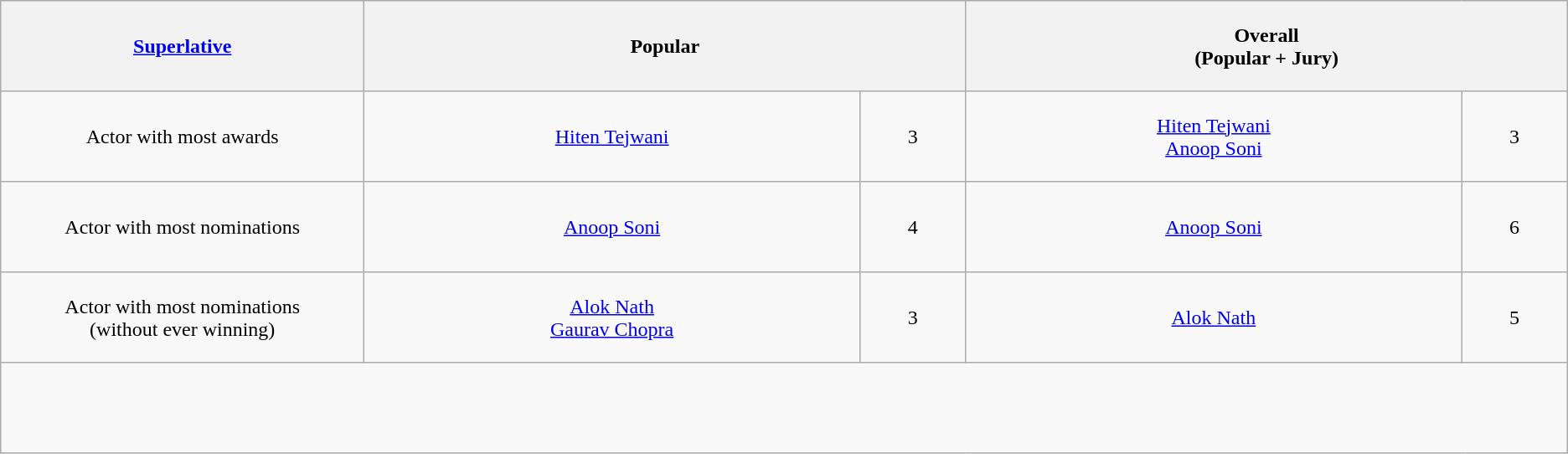<table class="wikitable" style="text-align: center">
<tr style="height:4.5em;">
<th style="width:350px;"><a href='#'>Superlative</a></th>
<th colspan="2" style="width:600px;">Popular</th>
<th colspan="2" style="width:600px;">Overall<br>(Popular + Jury)</th>
</tr>
<tr style="height:4.5em;">
<td style="width:350px;">Actor with most awards</td>
<td style="width:500px;"><a href='#'>Hiten Tejwani</a></td>
<td style="width:100px;">3</td>
<td style="width:500px;"><a href='#'>Hiten Tejwani</a><br><a href='#'>Anoop Soni</a></td>
<td style="width:100px;">3</td>
</tr>
<tr style="height:4.5em;">
<td>Actor with most nominations</td>
<td style="width:500px;"><a href='#'>Anoop Soni</a></td>
<td style="width:100px;">4</td>
<td style="width:500px;"><a href='#'>Anoop Soni</a></td>
<td style="width:100px;">6</td>
</tr>
<tr style="height:4.5em;">
<td>Actor with most nominations<br>(without ever winning)</td>
<td style="width:500px;"><a href='#'>Alok Nath</a><br><a href='#'>Gaurav Chopra</a></td>
<td style="width:100px;">3</td>
<td style="width:500px;"><a href='#'>Alok Nath</a></td>
<td style="width:100px;">5</td>
</tr>
<tr style="height:4.5em;">
</tr>
</table>
